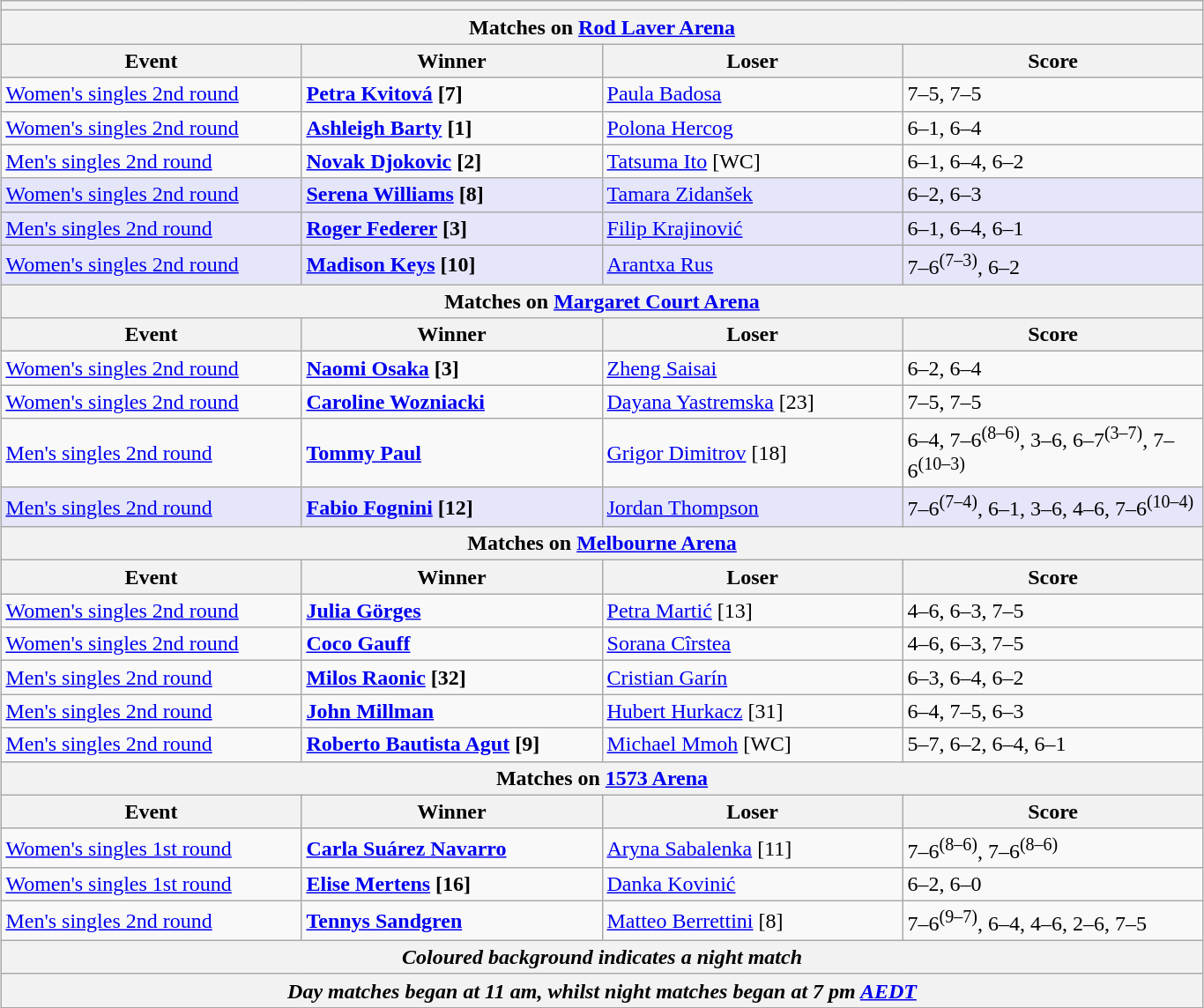<table class="wikitable collapsible uncollapsed nowrap"  style="margin:auto;">
<tr>
<th colspan=4></th>
</tr>
<tr>
<th colspan=4><strong>Matches on <a href='#'>Rod Laver Arena</a></strong></th>
</tr>
<tr>
<th style="width:220px;">Event</th>
<th style="width:220px;">Winner</th>
<th style="width:220px;">Loser</th>
<th style="width:220px;">Score</th>
</tr>
<tr>
<td><a href='#'>Women's singles 2nd round</a></td>
<td><strong> <a href='#'>Petra Kvitová</a> [7]</strong></td>
<td> <a href='#'>Paula Badosa</a></td>
<td>7–5, 7–5</td>
</tr>
<tr>
<td><a href='#'>Women's singles 2nd round</a></td>
<td><strong> <a href='#'>Ashleigh Barty</a> [1]</strong></td>
<td> <a href='#'>Polona Hercog</a></td>
<td>6–1, 6–4</td>
</tr>
<tr>
<td><a href='#'>Men's singles 2nd round</a></td>
<td><strong> <a href='#'>Novak Djokovic</a> [2]</strong></td>
<td> <a href='#'>Tatsuma Ito</a> [WC]</td>
<td>6–1, 6–4, 6–2</td>
</tr>
<tr bgcolor=lavender>
<td><a href='#'>Women's singles 2nd round</a></td>
<td><strong> <a href='#'>Serena Williams</a> [8]</strong></td>
<td> <a href='#'>Tamara Zidanšek</a></td>
<td>6–2, 6–3</td>
</tr>
<tr bgcolor=lavender>
<td><a href='#'>Men's singles 2nd round</a></td>
<td><strong> <a href='#'>Roger Federer</a> [3]</strong></td>
<td> <a href='#'>Filip Krajinović</a></td>
<td>6–1, 6–4, 6–1</td>
</tr>
<tr bgcolor=lavender>
<td><a href='#'>Women's singles 2nd round</a></td>
<td><strong> <a href='#'>Madison Keys</a> [10]</strong></td>
<td> <a href='#'>Arantxa Rus</a></td>
<td>7–6<sup>(7–3)</sup>, 6–2</td>
</tr>
<tr>
<th colspan=4><strong>Matches on <a href='#'>Margaret Court Arena</a></strong></th>
</tr>
<tr>
<th style="width:220px;">Event</th>
<th style="width:220px;">Winner</th>
<th style="width:220px;">Loser</th>
<th style="width:220px;">Score</th>
</tr>
<tr>
<td><a href='#'>Women's singles 2nd round</a></td>
<td><strong> <a href='#'>Naomi Osaka</a> [3]</strong></td>
<td> <a href='#'>Zheng Saisai</a></td>
<td>6–2, 6–4</td>
</tr>
<tr>
<td><a href='#'>Women's singles 2nd round</a></td>
<td><strong> <a href='#'>Caroline Wozniacki</a></strong></td>
<td> <a href='#'>Dayana Yastremska</a> [23]</td>
<td>7–5, 7–5</td>
</tr>
<tr>
<td><a href='#'>Men's singles 2nd round</a></td>
<td><strong> <a href='#'>Tommy Paul</a></strong></td>
<td> <a href='#'>Grigor Dimitrov</a> [18]</td>
<td>6–4, 7–6<sup>(8–6)</sup>, 3–6, 6–7<sup>(3–7)</sup>, 7–6<sup>(10–3)</sup></td>
</tr>
<tr bgcolor=lavender>
<td><a href='#'>Men's singles 2nd round</a></td>
<td><strong> <a href='#'>Fabio Fognini</a> [12]</strong></td>
<td> <a href='#'>Jordan Thompson</a></td>
<td>7–6<sup>(7–4)</sup>, 6–1, 3–6, 4–6, 7–6<sup>(10–4)</sup></td>
</tr>
<tr>
<th colspan=4><strong>Matches on <a href='#'>Melbourne Arena</a></strong></th>
</tr>
<tr>
<th style="width:220px;">Event</th>
<th style="width:220px;">Winner</th>
<th style="width:220px;">Loser</th>
<th style="width:220px;">Score</th>
</tr>
<tr>
<td><a href='#'>Women's singles 2nd round</a></td>
<td><strong> <a href='#'>Julia Görges</a></strong></td>
<td> <a href='#'>Petra Martić</a> [13]</td>
<td>4–6, 6–3, 7–5</td>
</tr>
<tr>
<td><a href='#'>Women's singles 2nd round</a></td>
<td><strong> <a href='#'>Coco Gauff</a></strong></td>
<td> <a href='#'>Sorana Cîrstea</a></td>
<td>4–6, 6–3, 7–5</td>
</tr>
<tr>
<td><a href='#'>Men's singles 2nd round</a></td>
<td><strong> <a href='#'>Milos Raonic</a> [32]</strong></td>
<td> <a href='#'>Cristian Garín</a></td>
<td>6–3, 6–4, 6–2</td>
</tr>
<tr>
<td><a href='#'>Men's singles 2nd round</a></td>
<td><strong> <a href='#'>John Millman</a></strong></td>
<td> <a href='#'>Hubert Hurkacz</a> [31]</td>
<td>6–4, 7–5, 6–3</td>
</tr>
<tr>
<td><a href='#'>Men's singles 2nd round</a></td>
<td><strong> <a href='#'>Roberto Bautista Agut</a> [9]</strong></td>
<td> <a href='#'>Michael Mmoh</a> [WC]</td>
<td>5–7, 6–2, 6–4, 6–1</td>
</tr>
<tr>
<th colspan=4><strong>Matches on <a href='#'>1573 Arena</a></strong></th>
</tr>
<tr>
<th style="width:220px;">Event</th>
<th style="width:220px;">Winner</th>
<th style="width:220px;">Loser</th>
<th style="width:220px;">Score</th>
</tr>
<tr>
<td><a href='#'>Women's singles 1st round</a></td>
<td><strong> <a href='#'>Carla Suárez Navarro</a></strong></td>
<td> <a href='#'>Aryna Sabalenka</a> [11]</td>
<td>7–6<sup>(8–6)</sup>, 7–6<sup>(8–6)</sup></td>
</tr>
<tr>
<td><a href='#'>Women's singles 1st round</a></td>
<td><strong> <a href='#'>Elise Mertens</a> [16]</strong></td>
<td> <a href='#'>Danka Kovinić</a></td>
<td>6–2, 6–0</td>
</tr>
<tr>
<td><a href='#'>Men's singles 2nd round</a></td>
<td><strong> <a href='#'>Tennys Sandgren</a></strong></td>
<td> <a href='#'>Matteo Berrettini</a> [8]</td>
<td>7–6<sup>(9–7)</sup>, 6–4, 4–6, 2–6, 7–5</td>
</tr>
<tr>
<th colspan=4><em>Coloured background indicates a night match</em></th>
</tr>
<tr>
<th colspan=4><em>Day matches began at 11 am, whilst night matches began at 7 pm <a href='#'>AEDT</a></em></th>
</tr>
</table>
